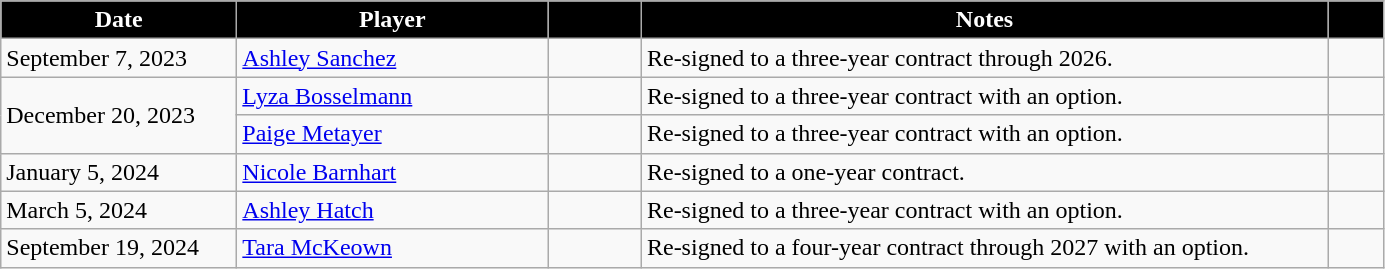<table class="wikitable sortable" style="text-align:left;">
<tr>
<th style="background:#000; color:#fff; width:150px;" data-sort-type="date">Date</th>
<th style="background:#000; color:#fff; width:200px;">Player</th>
<th style="background:#000; color:#fff; width:55px;"></th>
<th style="background:#000; color:#fff; width:450px;">Notes</th>
<th style="background:#000; color:#fff; width:30px;"></th>
</tr>
<tr>
<td>September 7, 2023</td>
<td> <a href='#'>Ashley Sanchez</a></td>
<td align="center"></td>
<td>Re-signed to a three-year contract through 2026.</td>
<td></td>
</tr>
<tr>
<td rowspan="2">December 20, 2023</td>
<td> <a href='#'>Lyza Bosselmann</a></td>
<td></td>
<td>Re-signed to a three-year contract with an option.</td>
<td></td>
</tr>
<tr>
<td> <a href='#'>Paige Metayer</a></td>
<td></td>
<td>Re-signed to a three-year contract with an option.</td>
<td></td>
</tr>
<tr>
<td>January 5, 2024</td>
<td> <a href='#'>Nicole Barnhart</a></td>
<td></td>
<td>Re-signed to a one-year contract.</td>
<td></td>
</tr>
<tr>
<td>March 5, 2024</td>
<td> <a href='#'>Ashley Hatch</a></td>
<td></td>
<td>Re-signed to a three-year contract with an option.</td>
<td></td>
</tr>
<tr>
<td>September 19, 2024</td>
<td> <a href='#'>Tara McKeown</a></td>
<td></td>
<td>Re-signed to a four-year contract through 2027 with an option.</td>
<td></td>
</tr>
</table>
